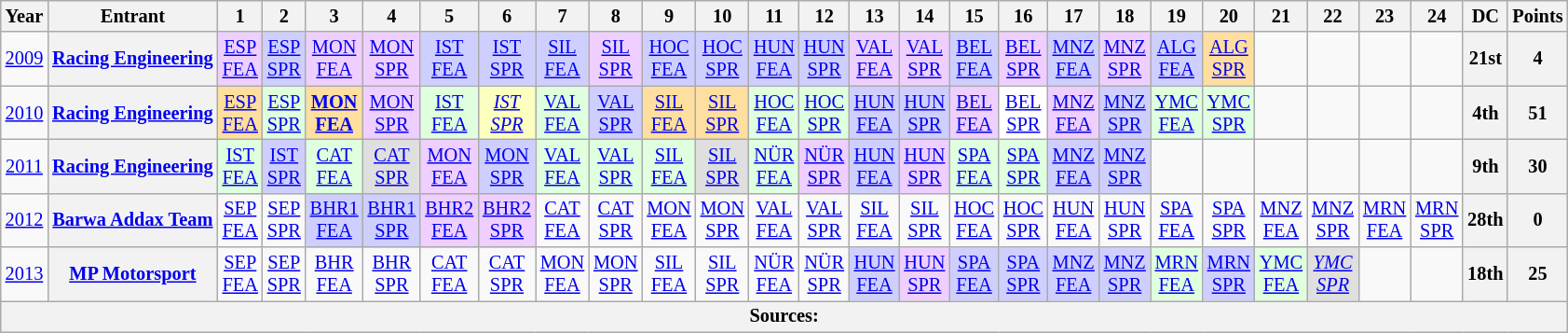<table class="wikitable" style="text-align:center; font-size:85%">
<tr>
<th>Year</th>
<th>Entrant</th>
<th>1</th>
<th>2</th>
<th>3</th>
<th>4</th>
<th>5</th>
<th>6</th>
<th>7</th>
<th>8</th>
<th>9</th>
<th>10</th>
<th>11</th>
<th>12</th>
<th>13</th>
<th>14</th>
<th>15</th>
<th>16</th>
<th>17</th>
<th>18</th>
<th>19</th>
<th>20</th>
<th>21</th>
<th>22</th>
<th>23</th>
<th>24</th>
<th>DC</th>
<th>Points</th>
</tr>
<tr>
<td><a href='#'>2009</a></td>
<th nowrap><a href='#'>Racing Engineering</a></th>
<td style="background:#EFCFFF;"><a href='#'>ESP<br>FEA</a><br></td>
<td style="background:#cfcfff;"><a href='#'>ESP<br>SPR</a><br></td>
<td style="background:#EFCFFF;"><a href='#'>MON<br>FEA</a><br></td>
<td style="background:#EFCFFF;"><a href='#'>MON<br>SPR</a><br></td>
<td style="background:#cfcfff;"><a href='#'>IST<br>FEA</a><br></td>
<td style="background:#cfcfff;"><a href='#'>IST<br>SPR</a><br></td>
<td style="background:#cfcfff;"><a href='#'>SIL<br>FEA</a><br></td>
<td style="background:#EFCFFF;"><a href='#'>SIL<br>SPR</a><br></td>
<td style="background:#cfcfff;"><a href='#'>HOC<br>FEA</a><br></td>
<td style="background:#cfcfff;"><a href='#'>HOC<br>SPR</a><br></td>
<td style="background:#cfcfff;"><a href='#'>HUN<br>FEA</a><br></td>
<td style="background:#cfcfff;"><a href='#'>HUN<br>SPR</a><br></td>
<td style="background:#EFCFFF;"><a href='#'>VAL<br>FEA</a><br></td>
<td style="background:#EFCFFF;"><a href='#'>VAL<br>SPR</a><br></td>
<td style="background:#cfcfff;"><a href='#'>BEL<br>FEA</a><br></td>
<td style="background:#EFCFFF;"><a href='#'>BEL<br>SPR</a><br></td>
<td style="background:#cfcfff;"><a href='#'>MNZ<br>FEA</a><br></td>
<td style="background:#EFCFFF;"><a href='#'>MNZ<br>SPR</a><br></td>
<td style="background:#cfcfff;"><a href='#'>ALG<br>FEA</a><br></td>
<td style="background:#FFDF9F;"><a href='#'>ALG<br>SPR</a><br></td>
<td></td>
<td></td>
<td></td>
<td></td>
<th>21st</th>
<th>4</th>
</tr>
<tr>
<td><a href='#'>2010</a></td>
<th nowrap><a href='#'>Racing Engineering</a></th>
<td style="background:#FFDF9F;"><a href='#'>ESP<br>FEA</a><br></td>
<td style="background:#DFFFDF;"><a href='#'>ESP<br>SPR</a><br></td>
<td style="background:#FFDF9F;"><strong><a href='#'>MON<br>FEA</a></strong><br></td>
<td style="background:#EFCFFF;"><a href='#'>MON<br>SPR</a><br></td>
<td style="background:#DFFFDF;"><a href='#'>IST<br>FEA</a><br></td>
<td style="background:#FBFFBF;"><em><a href='#'>IST<br>SPR</a></em><br></td>
<td style="background:#DFFFDF;"><a href='#'>VAL<br>FEA</a><br></td>
<td style="background:#CFCFFF;"><a href='#'>VAL<br>SPR</a><br></td>
<td style="background:#FFDF9F;"><a href='#'>SIL<br>FEA</a><br></td>
<td style="background:#FFDF9F;"><a href='#'>SIL<br>SPR</a><br></td>
<td style="background:#DFFFDF;"><a href='#'>HOC<br>FEA</a><br></td>
<td style="background:#DFFFDF;"><a href='#'>HOC<br>SPR</a><br></td>
<td style="background:#CFCFFF;"><a href='#'>HUN<br>FEA</a><br></td>
<td style="background:#CFCFFF;"><a href='#'>HUN<br>SPR</a><br></td>
<td style="background:#EFCFFF;"><a href='#'>BEL<br>FEA</a><br></td>
<td style="background:#FFFFFF;"><a href='#'>BEL<br>SPR</a><br></td>
<td style="background:#EFCFFF;"><a href='#'>MNZ<br>FEA</a><br></td>
<td style="background:#CFCFFF;"><a href='#'>MNZ<br>SPR</a><br></td>
<td style="background:#DFFFDF;"><a href='#'>YMC<br>FEA</a><br></td>
<td style="background:#DFFFDF;"><a href='#'>YMC<br>SPR</a><br></td>
<td></td>
<td></td>
<td></td>
<td></td>
<th>4th</th>
<th>51</th>
</tr>
<tr>
<td><a href='#'>2011</a></td>
<th nowrap><a href='#'>Racing Engineering</a></th>
<td style="background:#DFFFDF;"><a href='#'>IST<br>FEA</a><br></td>
<td style="background:#CFCFFF;"><a href='#'>IST<br>SPR</a><br></td>
<td style="background:#DFFFDF;"><a href='#'>CAT<br>FEA</a><br></td>
<td style="background:#DFDFDF;"><a href='#'>CAT<br>SPR</a><br></td>
<td style="background:#EFCFFF;"><a href='#'>MON<br>FEA</a><br></td>
<td style="background:#CFCFFF;"><a href='#'>MON<br>SPR</a><br></td>
<td style="background:#DFFFDF;"><a href='#'>VAL<br>FEA</a><br></td>
<td style="background:#DFFFDF;"><a href='#'>VAL<br>SPR</a><br></td>
<td style="background:#DFFFDF;"><a href='#'>SIL<br>FEA</a><br></td>
<td style="background:#DFDFDF;"><a href='#'>SIL<br>SPR</a><br></td>
<td style="background:#DFFFDF;"><a href='#'>NÜR<br>FEA</a><br></td>
<td style="background:#EFCFFF;"><a href='#'>NÜR<br>SPR</a><br></td>
<td style="background:#CFCFFF;"><a href='#'>HUN<br>FEA</a><br></td>
<td style="background:#EFCFFF;"><a href='#'>HUN<br>SPR</a><br></td>
<td style="background:#DFFFDF;"><a href='#'>SPA<br>FEA</a><br></td>
<td style="background:#DFFFDF;"><a href='#'>SPA<br>SPR</a><br></td>
<td style="background:#CFCFFF;"><a href='#'>MNZ<br>FEA</a><br></td>
<td style="background:#CFCFFF;"><a href='#'>MNZ<br>SPR</a><br></td>
<td></td>
<td></td>
<td></td>
<td></td>
<td></td>
<td></td>
<th>9th</th>
<th>30</th>
</tr>
<tr>
<td><a href='#'>2012</a></td>
<th nowrap><a href='#'>Barwa Addax Team</a></th>
<td><a href='#'>SEP<br>FEA</a></td>
<td><a href='#'>SEP<br>SPR</a></td>
<td style="background:#cfcfff;"><a href='#'>BHR1<br>FEA</a><br></td>
<td style="background:#cfcfff;"><a href='#'>BHR1<br>SPR</a><br></td>
<td style="background:#EFCFFF;"><a href='#'>BHR2<br>FEA</a><br></td>
<td style="background:#EFCFFF;"><a href='#'>BHR2<br>SPR</a><br></td>
<td><a href='#'>CAT<br>FEA</a></td>
<td><a href='#'>CAT<br>SPR</a></td>
<td><a href='#'>MON<br>FEA</a></td>
<td><a href='#'>MON<br>SPR</a></td>
<td><a href='#'>VAL<br>FEA</a></td>
<td><a href='#'>VAL<br>SPR</a></td>
<td><a href='#'>SIL<br>FEA</a></td>
<td><a href='#'>SIL<br>SPR</a></td>
<td><a href='#'>HOC<br>FEA</a></td>
<td><a href='#'>HOC<br>SPR</a></td>
<td><a href='#'>HUN<br>FEA</a></td>
<td><a href='#'>HUN<br>SPR</a></td>
<td><a href='#'>SPA<br>FEA</a></td>
<td><a href='#'>SPA<br>SPR</a></td>
<td><a href='#'>MNZ<br>FEA</a></td>
<td><a href='#'>MNZ<br>SPR</a></td>
<td><a href='#'>MRN<br>FEA</a></td>
<td><a href='#'>MRN<br>SPR</a></td>
<th>28th</th>
<th>0</th>
</tr>
<tr>
<td><a href='#'>2013</a></td>
<th nowrap><a href='#'>MP Motorsport</a></th>
<td><a href='#'>SEP<br>FEA</a></td>
<td><a href='#'>SEP<br>SPR</a></td>
<td><a href='#'>BHR<br>FEA</a></td>
<td><a href='#'>BHR<br>SPR</a></td>
<td><a href='#'>CAT<br>FEA</a></td>
<td><a href='#'>CAT<br>SPR</a></td>
<td><a href='#'>MON<br>FEA</a></td>
<td><a href='#'>MON<br>SPR</a></td>
<td><a href='#'>SIL<br>FEA</a></td>
<td><a href='#'>SIL<br>SPR</a></td>
<td><a href='#'>NÜR<br>FEA</a></td>
<td><a href='#'>NÜR<br>SPR</a></td>
<td style="background:#CFCFFF;"><a href='#'>HUN<br>FEA</a><br></td>
<td style="background:#EFCFFF;"><a href='#'>HUN<br>SPR</a><br></td>
<td style="background:#CFCFFF;"><a href='#'>SPA<br>FEA</a><br></td>
<td style="background:#CFCFFF;"><a href='#'>SPA<br>SPR</a><br></td>
<td style="background:#CFCFFF;"><a href='#'>MNZ<br>FEA</a><br></td>
<td style="background:#CFCFFF;"><a href='#'>MNZ<br>SPR</a><br></td>
<td style="background:#DFFFDF;"><a href='#'>MRN<br>FEA</a><br></td>
<td style="background:#CFCFFF;"><a href='#'>MRN<br>SPR</a><br></td>
<td style="background:#DFFFDF;"><a href='#'>YMC<br>FEA</a><br></td>
<td style="background:#DFDFDF;"><em><a href='#'>YMC<br>SPR</a></em><br></td>
<td></td>
<td></td>
<th>18th</th>
<th>25</th>
</tr>
<tr>
<th colspan="28">Sources:</th>
</tr>
</table>
